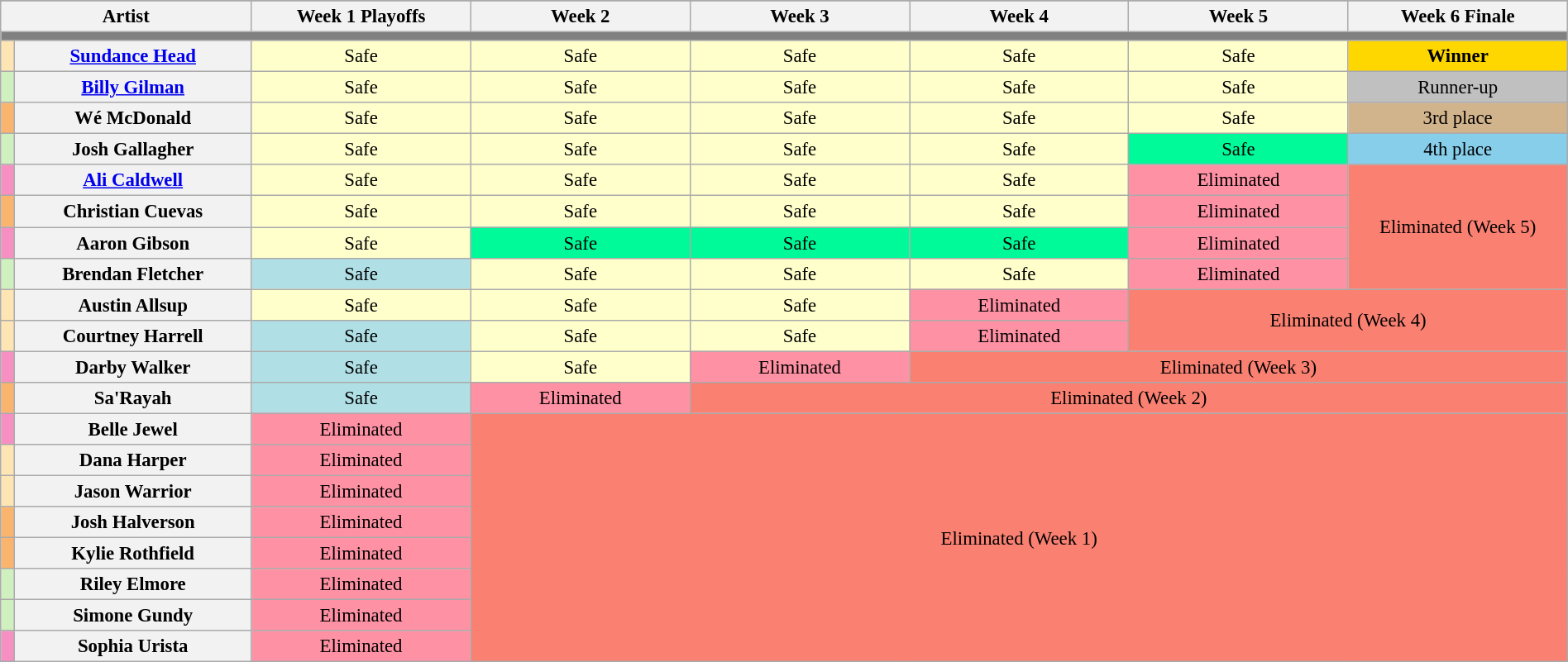<table class="wikitable"  style="text-align:center; font-size:95%; width:100%;">
<tr>
</tr>
<tr>
<th colspan="2">Artist</th>
<th style="width:14%;">Week 1 Playoffs</th>
<th style="width:14%;">Week 2</th>
<th style="width:14%;">Week 3</th>
<th style="width:14%;">Week 4</th>
<th style="width:14%;">Week 5</th>
<th style="width:14%;">Week 6 Finale</th>
</tr>
<tr>
<th colspan="9" style="background:gray;"></th>
</tr>
<tr>
<th style="background:#ffe5b4;"></th>
<th><a href='#'>Sundance Head</a></th>
<td style="background:#ffc;">Safe</td>
<td style="background:#ffc;">Safe</td>
<td style="background:#ffc;">Safe</td>
<td style="background:#ffc;">Safe</td>
<td style="background:#ffc;">Safe</td>
<td style="background:gold;"><strong>Winner</strong></td>
</tr>
<tr>
<th style="background:#d0f0c0;"></th>
<th><a href='#'>Billy Gilman</a></th>
<td style="background:#ffc;">Safe</td>
<td style="background:#ffc;">Safe</td>
<td style="background:#ffc;">Safe</td>
<td style="background:#ffc;">Safe</td>
<td style="background:#ffc;">Safe</td>
<td style="background:silver;">Runner-up</td>
</tr>
<tr>
<th style="background:#fbb46e;"></th>
<th>Wé McDonald</th>
<td style="background:#ffc;">Safe</td>
<td style="background:#ffc;">Safe</td>
<td style="background:#ffc;">Safe</td>
<td style="background:#ffc;">Safe</td>
<td style="background:#ffc;">Safe</td>
<td style="background:tan;">3rd place</td>
</tr>
<tr>
<th style="background:#d0f0c0;"></th>
<th>Josh Gallagher</th>
<td style="background:#ffc;">Safe</td>
<td style="background:#ffc;">Safe</td>
<td style="background:#ffc;">Safe</td>
<td style="background:#ffc;">Safe</td>
<td style="background:#00FA9A;">Safe</td>
<td style="background:skyBlue;">4th place</td>
</tr>
<tr>
<th style="background:#f78fc2;"></th>
<th><a href='#'>Ali Caldwell</a></th>
<td style="background:#ffc;">Safe</td>
<td style="background:#ffc;">Safe</td>
<td style="background:#ffc;">Safe</td>
<td style="background:#ffc;">Safe</td>
<td style="background:#FF91A4;">Eliminated</td>
<td rowspan="4" style="background:salmon;">Eliminated (Week 5)</td>
</tr>
<tr>
<th style="background:#fbb46e;"></th>
<th>Christian Cuevas</th>
<td style="background:#ffc;">Safe</td>
<td style="background:#ffc;">Safe</td>
<td style="background:#ffc;">Safe</td>
<td style="background:#ffc;">Safe</td>
<td style="background:#FF91A4;">Eliminated</td>
</tr>
<tr>
<th style="background:#f78fc2;"></th>
<th>Aaron Gibson</th>
<td style="background:#ffc;">Safe</td>
<td style="background:#00FA9A;">Safe</td>
<td style="background:#00FA9A;">Safe</td>
<td style="background:#00FA9A;">Safe</td>
<td style="background:#FF91A4;">Eliminated</td>
</tr>
<tr>
<th style="background:#d0f0c0;"></th>
<th>Brendan Fletcher</th>
<td style="background:#B0E0E6;">Safe</td>
<td style="background:#ffc;">Safe</td>
<td style="background:#ffc;">Safe</td>
<td style="background:#ffc;">Safe</td>
<td style="background:#FF91A4;">Eliminated</td>
</tr>
<tr>
<th style="background:#ffe5b4;"></th>
<th>Austin Allsup</th>
<td style="background:#ffc;">Safe</td>
<td style="background:#ffc;">Safe</td>
<td style="background:#ffc;">Safe</td>
<td style="background:#FF91A4;">Eliminated</td>
<td rowspan="2" colspan="2" style="background:salmon;">Eliminated (Week 4)</td>
</tr>
<tr>
<th style="background:#ffe5b4;"></th>
<th>Courtney Harrell</th>
<td style="background:#B0E0E6;">Safe</td>
<td style="background:#ffc;">Safe</td>
<td style="background:#ffc;">Safe</td>
<td style="background:#FF91A4;">Eliminated</td>
</tr>
<tr>
<th style="background:#f78fc2;"></th>
<th>Darby Walker</th>
<td style="background:#B0E0E6;">Safe</td>
<td style="background:#ffc;">Safe</td>
<td style="background:#FF91A4;">Eliminated</td>
<td colspan="3" style="background:salmon;">Eliminated (Week 3)</td>
</tr>
<tr>
<th style="background:#fbb46e;"></th>
<th>Sa'Rayah</th>
<td style="background:#B0E0E6;">Safe</td>
<td style="background:#FF91A4;">Eliminated</td>
<td colspan="4" style="background:salmon;">Eliminated (Week 2)</td>
</tr>
<tr>
<th style="background:#f78fc2;"></th>
<th>Belle Jewel</th>
<td style="background:#FF91A4;">Eliminated</td>
<td rowspan="8" colspan="5" style="background:salmon;">Eliminated (Week 1)</td>
</tr>
<tr>
<th style="background:#ffe5b4;"></th>
<th>Dana Harper</th>
<td style="background:#FF91A4;">Eliminated</td>
</tr>
<tr>
<th style="background:#ffe5b4;"></th>
<th>Jason Warrior</th>
<td style="background:#FF91A4;">Eliminated</td>
</tr>
<tr>
<th style="background:#fbb46e;"></th>
<th>Josh Halverson</th>
<td style="background:#FF91A4;">Eliminated</td>
</tr>
<tr>
<th style="background:#fbb46e;"></th>
<th>Kylie Rothfield</th>
<td style="background:#FF91A4;">Eliminated</td>
</tr>
<tr>
<th style="background:#d0f0c0;"></th>
<th>Riley Elmore</th>
<td style="background:#FF91A4;">Eliminated</td>
</tr>
<tr>
<th style="background:#d0f0c0;"></th>
<th>Simone Gundy</th>
<td style="background:#FF91A4;">Eliminated</td>
</tr>
<tr>
<th style="background:#f78fc2;"></th>
<th>Sophia Urista</th>
<td style="background:#FF91A4;">Eliminated</td>
</tr>
</table>
